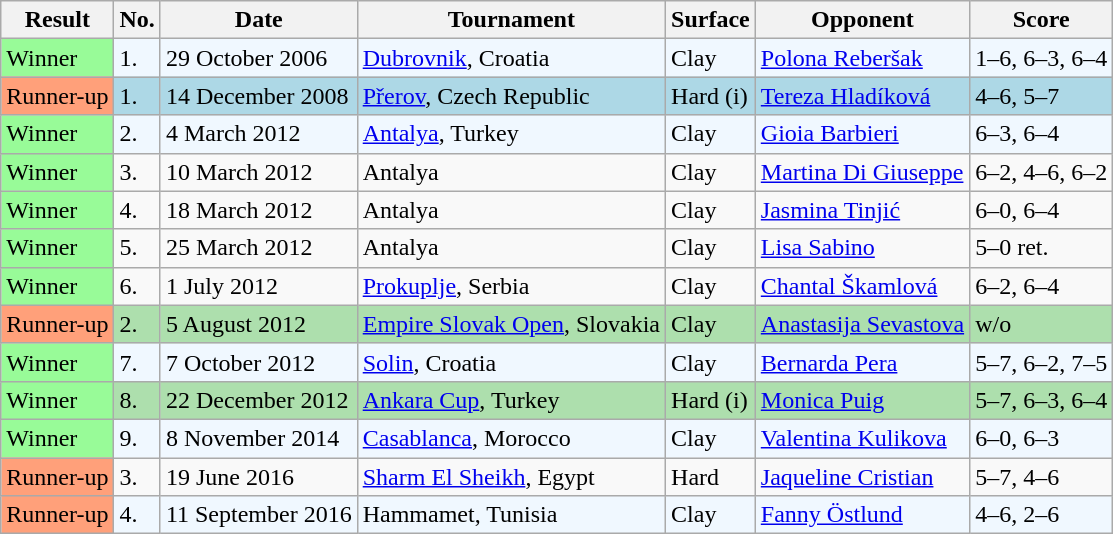<table class="sortable wikitable">
<tr>
<th>Result</th>
<th>No.</th>
<th>Date</th>
<th>Tournament</th>
<th>Surface</th>
<th>Opponent</th>
<th>Score</th>
</tr>
<tr style="background:#f0f8ff;">
<td style="background:#98fb98;">Winner</td>
<td>1.</td>
<td>29 October 2006</td>
<td><a href='#'>Dubrovnik</a>, Croatia</td>
<td>Clay</td>
<td> <a href='#'>Polona Reberšak</a></td>
<td>1–6, 6–3, 6–4</td>
</tr>
<tr style="background:lightblue;">
<td style="background:#ffa07a;">Runner-up</td>
<td>1.</td>
<td>14 December 2008</td>
<td><a href='#'>Přerov</a>, Czech Republic</td>
<td>Hard (i)</td>
<td> <a href='#'>Tereza Hladíková</a></td>
<td>4–6, 5–7</td>
</tr>
<tr style="background:#f0f8ff;">
<td style="background:#98fb98;">Winner</td>
<td>2.</td>
<td>4 March 2012</td>
<td><a href='#'>Antalya</a>, Turkey</td>
<td>Clay</td>
<td> <a href='#'>Gioia Barbieri</a></td>
<td>6–3, 6–4</td>
</tr>
<tr>
<td style="background:#98fb98;">Winner</td>
<td>3.</td>
<td>10 March 2012</td>
<td>Antalya</td>
<td>Clay</td>
<td> <a href='#'>Martina Di Giuseppe</a></td>
<td>6–2, 4–6, 6–2</td>
</tr>
<tr>
<td style="background:#98fb98;">Winner</td>
<td>4.</td>
<td>18 March 2012</td>
<td>Antalya</td>
<td>Clay</td>
<td> <a href='#'>Jasmina Tinjić</a></td>
<td>6–0, 6–4</td>
</tr>
<tr>
<td style="background:#98fb98;">Winner</td>
<td>5.</td>
<td>25 March 2012</td>
<td>Antalya</td>
<td>Clay</td>
<td> <a href='#'>Lisa Sabino</a></td>
<td>5–0 ret.</td>
</tr>
<tr>
<td style="background:#98fb98;">Winner</td>
<td>6.</td>
<td>1 July 2012</td>
<td><a href='#'>Prokuplje</a>, Serbia</td>
<td>Clay</td>
<td> <a href='#'>Chantal Škamlová</a></td>
<td>6–2, 6–4</td>
</tr>
<tr style="background:#addfad;">
<td style="background:#ffa07a;">Runner-up</td>
<td>2.</td>
<td>5 August 2012</td>
<td><a href='#'>Empire Slovak Open</a>, Slovakia</td>
<td>Clay</td>
<td> <a href='#'>Anastasija Sevastova</a></td>
<td>w/o</td>
</tr>
<tr style="background:#f0f8ff;">
<td style="background:#98fb98;">Winner</td>
<td>7.</td>
<td>7 October 2012</td>
<td><a href='#'>Solin</a>, Croatia</td>
<td>Clay</td>
<td> <a href='#'>Bernarda Pera</a></td>
<td>5–7, 6–2, 7–5</td>
</tr>
<tr style="background:#addfad;">
<td style="background:#98fb98;">Winner</td>
<td>8.</td>
<td>22 December 2012</td>
<td><a href='#'>Ankara Cup</a>, Turkey</td>
<td>Hard (i)</td>
<td> <a href='#'>Monica Puig</a></td>
<td>5–7, 6–3, 6–4</td>
</tr>
<tr style="background:#f0f8ff;">
<td style="background:#98fb98;">Winner</td>
<td>9.</td>
<td>8 November 2014</td>
<td><a href='#'>Casablanca</a>, Morocco</td>
<td>Clay</td>
<td> <a href='#'>Valentina Kulikova</a></td>
<td>6–0, 6–3</td>
</tr>
<tr>
<td style="background:#ffa07a;">Runner-up</td>
<td>3.</td>
<td>19 June 2016</td>
<td><a href='#'>Sharm El Sheikh</a>, Egypt</td>
<td>Hard</td>
<td> <a href='#'>Jaqueline Cristian</a></td>
<td>5–7, 4–6</td>
</tr>
<tr style="background:#f0f8ff;">
<td style="background:#ffa07a;">Runner-up</td>
<td>4.</td>
<td>11 September 2016</td>
<td>Hammamet, Tunisia</td>
<td>Clay</td>
<td> <a href='#'>Fanny Östlund</a></td>
<td>4–6, 2–6</td>
</tr>
</table>
